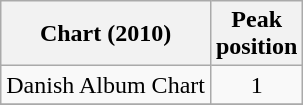<table class="wikitable">
<tr>
<th>Chart (2010)</th>
<th>Peak<br>position</th>
</tr>
<tr>
<td>Danish Album Chart</td>
<td align="center">1</td>
</tr>
<tr>
</tr>
</table>
